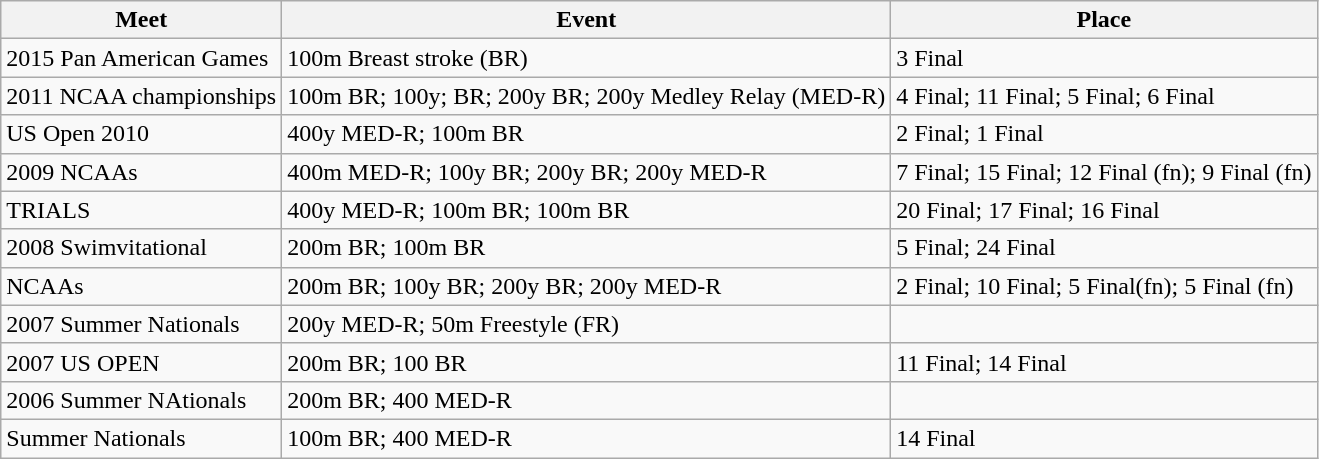<table class="wikitable sortable">
<tr>
<th>Meet</th>
<th>Event</th>
<th>Place</th>
</tr>
<tr>
<td>2015 Pan American Games</td>
<td>100m Breast stroke (BR)</td>
<td>3 Final</td>
</tr>
<tr>
<td>2011 NCAA championships</td>
<td>100m BR; 100y; BR; 200y BR; 200y Medley Relay (MED-R)</td>
<td>4 Final; 11 Final; 5 Final; 6 Final</td>
</tr>
<tr>
<td>US Open 2010</td>
<td>400y MED-R; 100m BR</td>
<td>2 Final; 1 Final</td>
</tr>
<tr>
<td>2009 NCAAs</td>
<td>400m MED-R; 100y BR; 200y BR; 200y MED-R</td>
<td>7 Final; 15 Final; 12 Final (fn); 9 Final (fn)</td>
</tr>
<tr>
<td>TRIALS</td>
<td>400y MED-R; 100m BR; 100m BR</td>
<td>20 Final; 17 Final; 16 Final</td>
</tr>
<tr>
<td>2008 Swimvitational</td>
<td>200m BR; 100m BR</td>
<td>5 Final; 24 Final</td>
</tr>
<tr>
<td>NCAAs</td>
<td>200m BR; 100y BR; 200y BR; 200y MED-R</td>
<td>2 Final; 10 Final; 5 Final(fn); 5 Final (fn)</td>
</tr>
<tr>
<td>2007 Summer Nationals</td>
<td>200y MED-R; 50m Freestyle (FR)</td>
<td></td>
</tr>
<tr>
<td>2007 US OPEN</td>
<td>200m BR; 100 BR</td>
<td>11 Final; 14 Final</td>
</tr>
<tr>
<td>2006 Summer NAtionals</td>
<td>200m BR; 400 MED-R</td>
<td></td>
</tr>
<tr>
<td>Summer Nationals</td>
<td>100m BR; 400 MED-R</td>
<td>14 Final</td>
</tr>
</table>
